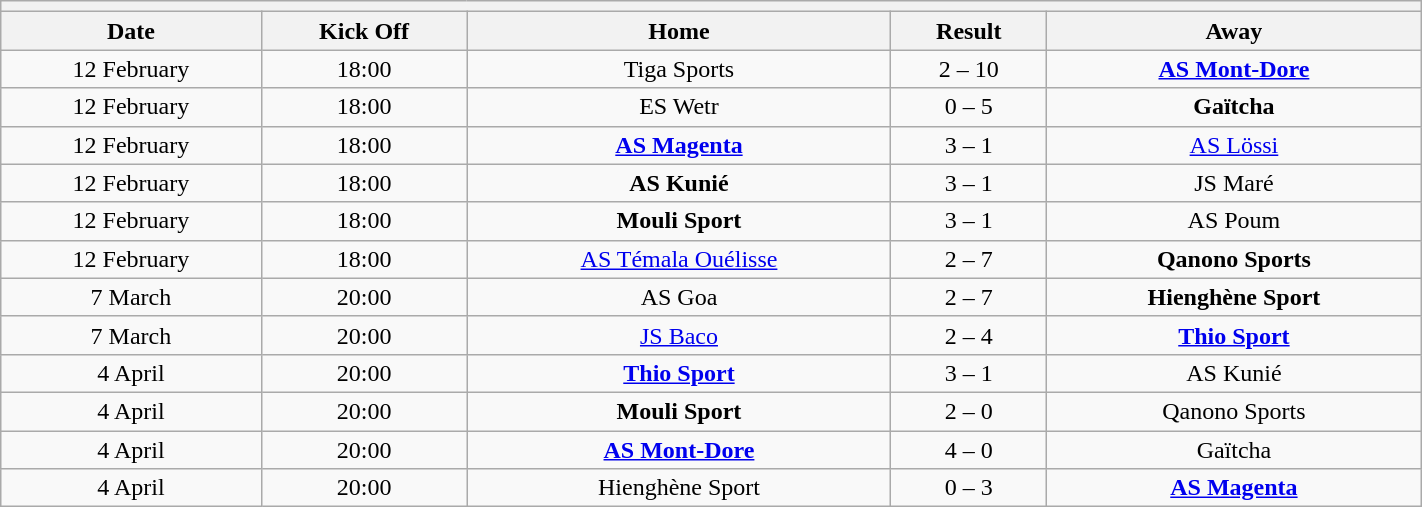<table class="wikitable collapsible collapsed" style="font-size: 100%; margin:0px;" width="75%">
<tr>
<th colspan="7" style="text-align:left;"></th>
</tr>
<tr>
<th><strong>Date</strong></th>
<th><strong>Kick Off</strong></th>
<th><strong>Home</strong></th>
<th><strong>Result</strong></th>
<th><strong>Away</strong></th>
</tr>
<tr>
<td align=center>12 February</td>
<td align=center>18:00</td>
<td align=center>Tiga Sports</td>
<td align=center>2 – 10</td>
<td align=center><strong><a href='#'>AS Mont-Dore</a></strong></td>
</tr>
<tr>
<td align=center>12 February</td>
<td align=center>18:00</td>
<td align=center>ES Wetr</td>
<td align=center>0 – 5</td>
<td align=center><strong>Gaïtcha</strong></td>
</tr>
<tr>
<td align=center>12 February</td>
<td align=center>18:00</td>
<td align=center><strong><a href='#'>AS Magenta</a></strong></td>
<td align=center>3 – 1</td>
<td align=center><a href='#'>AS Lössi</a></td>
</tr>
<tr>
<td align=center>12 February</td>
<td align=center>18:00</td>
<td align=center><strong>AS Kunié</strong></td>
<td align=center>3 – 1</td>
<td align=center>JS Maré</td>
</tr>
<tr>
<td align=center>12 February</td>
<td align=center>18:00</td>
<td align=center><strong>Mouli Sport</strong></td>
<td align=center>3 – 1</td>
<td align=center>AS Poum</td>
</tr>
<tr>
<td align=center>12 February</td>
<td align=center>18:00</td>
<td align=center><a href='#'>AS Témala Ouélisse</a></td>
<td align=center>2 – 7</td>
<td align=center><strong>Qanono Sports</strong></td>
</tr>
<tr>
<td align=center>7 March</td>
<td align=center>20:00</td>
<td align=center>AS Goa</td>
<td align=center>2 – 7</td>
<td align=center><strong>Hienghène Sport</strong></td>
</tr>
<tr>
<td align=center>7 March</td>
<td align=center>20:00</td>
<td align=center><a href='#'>JS Baco</a></td>
<td align=center>2 – 4</td>
<td align=center><strong><a href='#'>Thio Sport</a></strong></td>
</tr>
<tr>
<td align=center>4 April</td>
<td align=center>20:00</td>
<td align=center><strong><a href='#'>Thio Sport</a></strong></td>
<td align=center>3 – 1</td>
<td align=center>AS Kunié</td>
</tr>
<tr>
<td align=center>4 April</td>
<td align=center>20:00</td>
<td align=center><strong>Mouli Sport</strong></td>
<td align=center>2 – 0</td>
<td align=center>Qanono Sports</td>
</tr>
<tr>
<td align=center>4 April</td>
<td align=center>20:00</td>
<td align=center><strong><a href='#'>AS Mont-Dore</a></strong></td>
<td align=center>4 – 0</td>
<td align=center>Gaïtcha</td>
</tr>
<tr>
<td align=center>4 April</td>
<td align=center>20:00</td>
<td align=center>Hienghène Sport</td>
<td align=center>0 – 3</td>
<td align=center><strong><a href='#'>AS Magenta</a></strong></td>
</tr>
</table>
